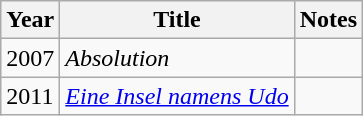<table class="wikitable sortable">
<tr>
<th>Year</th>
<th>Title</th>
<th class="unsortable">Notes</th>
</tr>
<tr>
<td>2007</td>
<td><em>Absolution</em></td>
<td></td>
</tr>
<tr>
<td>2011</td>
<td><em><a href='#'>Eine Insel namens Udo</a></em></td>
<td></td>
</tr>
</table>
